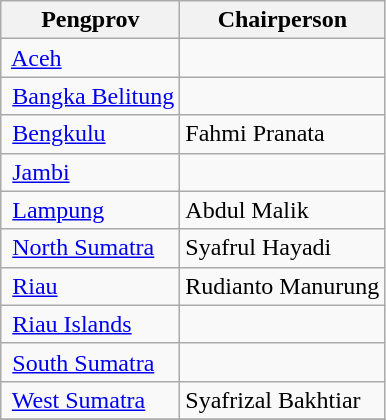<table class="wikitable">
<tr>
<th>Pengprov</th>
<th>Chairperson</th>
</tr>
<tr test>
<td> <a href='#'>Aceh</a></td>
<td></td>
</tr>
<tr>
<td> <a href='#'>Bangka Belitung</a></td>
<td></td>
</tr>
<tr>
<td> <a href='#'>Bengkulu</a></td>
<td>Fahmi Pranata</td>
</tr>
<tr>
<td> <a href='#'>Jambi</a></td>
<td></td>
</tr>
<tr>
<td> <a href='#'>Lampung</a></td>
<td>Abdul Malik</td>
</tr>
<tr>
<td> <a href='#'>North Sumatra</a></td>
<td>Syafrul Hayadi</td>
</tr>
<tr>
<td> <a href='#'>Riau</a></td>
<td>Rudianto Manurung</td>
</tr>
<tr>
<td> <a href='#'>Riau Islands</a></td>
<td></td>
</tr>
<tr>
<td> <a href='#'>South Sumatra</a></td>
<td></td>
</tr>
<tr>
<td> <a href='#'>West Sumatra</a></td>
<td>Syafrizal Bakhtiar</td>
</tr>
<tr>
</tr>
</table>
